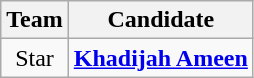<table class="wikitable" style="text-align:center">
<tr>
<th>Team</th>
<th>Candidate</th>
</tr>
<tr>
<td>Star</td>
<td><strong><a href='#'>Khadijah Ameen</a></strong></td>
</tr>
</table>
